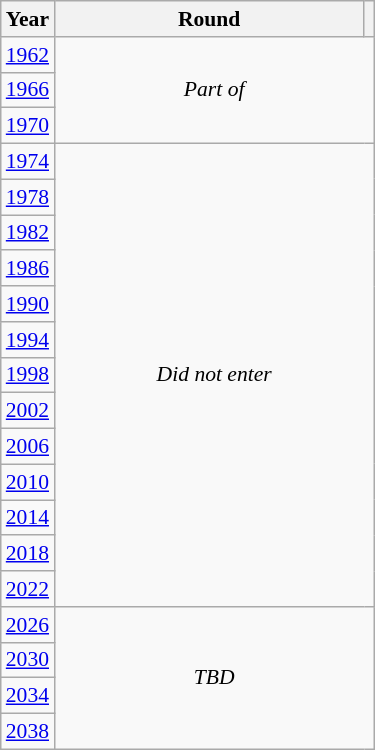<table class="wikitable" style="text-align: center; font-size:90%">
<tr>
<th>Year</th>
<th style="width:200px">Round</th>
<th></th>
</tr>
<tr>
<td><a href='#'>1962</a></td>
<td colspan="2" rowspan="3"><em>Part of </em></td>
</tr>
<tr>
<td><a href='#'>1966</a></td>
</tr>
<tr>
<td><a href='#'>1970</a></td>
</tr>
<tr>
<td><a href='#'>1974</a></td>
<td colspan="2" rowspan="13"><em>Did not enter</em></td>
</tr>
<tr>
<td><a href='#'>1978</a></td>
</tr>
<tr>
<td><a href='#'>1982</a></td>
</tr>
<tr>
<td><a href='#'>1986</a></td>
</tr>
<tr>
<td><a href='#'>1990</a></td>
</tr>
<tr>
<td><a href='#'>1994</a></td>
</tr>
<tr>
<td><a href='#'>1998</a></td>
</tr>
<tr>
<td><a href='#'>2002</a></td>
</tr>
<tr>
<td><a href='#'>2006</a></td>
</tr>
<tr>
<td><a href='#'>2010</a></td>
</tr>
<tr>
<td><a href='#'>2014</a></td>
</tr>
<tr>
<td><a href='#'>2018</a></td>
</tr>
<tr>
<td><a href='#'>2022</a></td>
</tr>
<tr>
<td><a href='#'>2026</a></td>
<td colspan="2" rowspan="4"><em>TBD</em></td>
</tr>
<tr>
<td><a href='#'>2030</a></td>
</tr>
<tr>
<td><a href='#'>2034</a></td>
</tr>
<tr>
<td><a href='#'>2038</a></td>
</tr>
</table>
